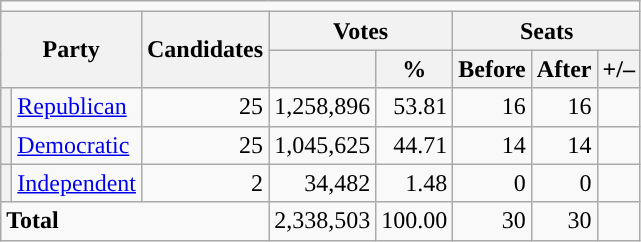<table class="wikitable">
<tr>
<td colspan=13 align=center></td>
</tr>
<tr>
<th rowspan="2" colspan="2">Party</th>
<th rowspan="2">Candidates</th>
<th colspan="2">Votes</th>
<th colspan="3">Seats</th>
</tr>
<tr>
<th></th>
<th>%</th>
<th>Before</th>
<th>After</th>
<th>+/–</th>
</tr>
<tr>
<th style="background-color:"></th>
<td><a href='#'>Republican</a></td>
<td align="right">25</td>
<td align="right">1,258,896</td>
<td align="right">53.81</td>
<td align="right" >16</td>
<td align="right" >16</td>
<td align="right"></td>
</tr>
<tr>
<th style="background-color:"></th>
<td><a href='#'>Democratic</a></td>
<td align="right">25</td>
<td align="right">1,045,625</td>
<td align="right">44.71</td>
<td align="right">14</td>
<td align="right">14</td>
<td align="right"></td>
</tr>
<tr>
<th style="background-color:"></th>
<td><a href='#'>Independent</a></td>
<td align="right">2</td>
<td align="right">34,482</td>
<td align="right">1.48</td>
<td align="right">0</td>
<td align="right">0</td>
<td align="right"></td>
</tr>
<tr>
<td colspan="3" align="left"><strong>Total</strong></td>
<td align="right">2,338,503</td>
<td align="right">100.00</td>
<td align="right">30</td>
<td align="right">30</td>
<td align="right"></td>
</tr>
</table>
